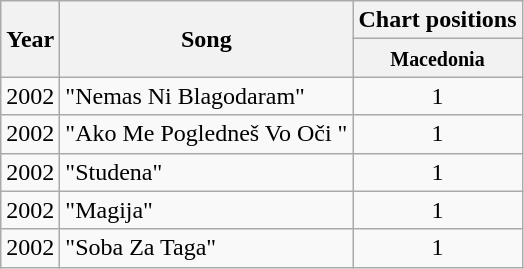<table class="wikitable">
<tr>
<th rowspan="2">Year</th>
<th rowspan="2">Song</th>
<th colspan="3">Chart positions</th>
</tr>
<tr>
<th><small>Macedonia</small></th>
</tr>
<tr>
<td>2002</td>
<td>"Nemas Ni Blagodaram"</td>
<td style="text-align:center;">1</td>
</tr>
<tr>
<td>2002</td>
<td>"Ako Me Pogledneš Vo Oči "</td>
<td style="text-align:center;">1</td>
</tr>
<tr>
<td>2002</td>
<td>"Studena"</td>
<td style="text-align:center;">1</td>
</tr>
<tr>
<td>2002</td>
<td>"Magija"</td>
<td style="text-align:center;">1</td>
</tr>
<tr>
<td>2002</td>
<td>"Soba Za Taga"</td>
<td style="text-align:center;">1</td>
</tr>
</table>
